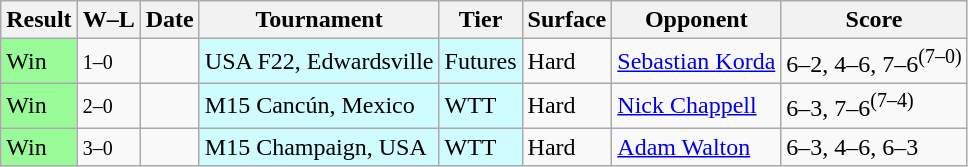<table class="sortable wikitable">
<tr>
<th>Result</th>
<th class="unsortable">W–L</th>
<th>Date</th>
<th>Tournament</th>
<th>Tier</th>
<th>Surface</th>
<th>Opponent</th>
<th class="unsortable">Score</th>
</tr>
<tr>
<td bgcolor=98FB98>Win</td>
<td><small>1–0</small></td>
<td></td>
<td style="background:#cffcff;">USA F22, Edwardsville</td>
<td style="background:#cffcff;">Futures</td>
<td>Hard</td>
<td> <a href='#'>Sebastian Korda</a></td>
<td>6–2, 4–6, 7–6<sup>(7–0)</sup></td>
</tr>
<tr>
<td bgcolor=98FB98>Win</td>
<td><small>2–0</small></td>
<td></td>
<td style="background:#cffcff;">M15 Cancún, Mexico</td>
<td style="background:#cffcff;">WTT</td>
<td>Hard</td>
<td> <a href='#'>Nick Chappell</a></td>
<td>6–3, 7–6<sup>(7–4)</sup></td>
</tr>
<tr>
<td bgcolor=98FB98>Win</td>
<td><small>3–0</small></td>
<td></td>
<td style="background:#cffcff;">M15 Champaign, USA</td>
<td style="background:#cffcff;">WTT</td>
<td>Hard</td>
<td> <a href='#'>Adam Walton</a></td>
<td>6–3, 4–6, 6–3</td>
</tr>
</table>
